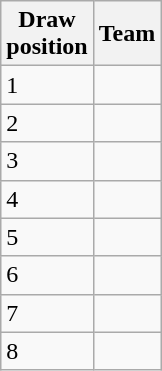<table class="wikitable sortable" style="text-align: left;">
<tr>
<th>Draw<br>position</th>
<th>Team</th>
</tr>
<tr>
<td>1</td>
<td><strong></strong></td>
</tr>
<tr>
<td>2</td>
<td></td>
</tr>
<tr>
<td>3</td>
<td></td>
</tr>
<tr>
<td>4</td>
<td><strong></strong></td>
</tr>
<tr>
<td>5</td>
<td></td>
</tr>
<tr>
<td>6</td>
<td><em></em></td>
</tr>
<tr>
<td>7</td>
<td><strong></strong></td>
</tr>
<tr>
<td>8</td>
<td></td>
</tr>
</table>
